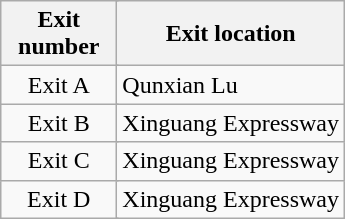<table class="wikitable">
<tr>
<th style="width:70px" colspan="2">Exit number</th>
<th>Exit location</th>
</tr>
<tr>
<td align="center" colspan="2">Exit A</td>
<td>Qunxian Lu</td>
</tr>
<tr>
<td align="center" colspan="2">Exit B</td>
<td>Xinguang Expressway</td>
</tr>
<tr>
<td align="center" colspan="2">Exit C</td>
<td>Xinguang Expressway</td>
</tr>
<tr>
<td align="center" colspan="2">Exit D</td>
<td>Xinguang Expressway</td>
</tr>
</table>
